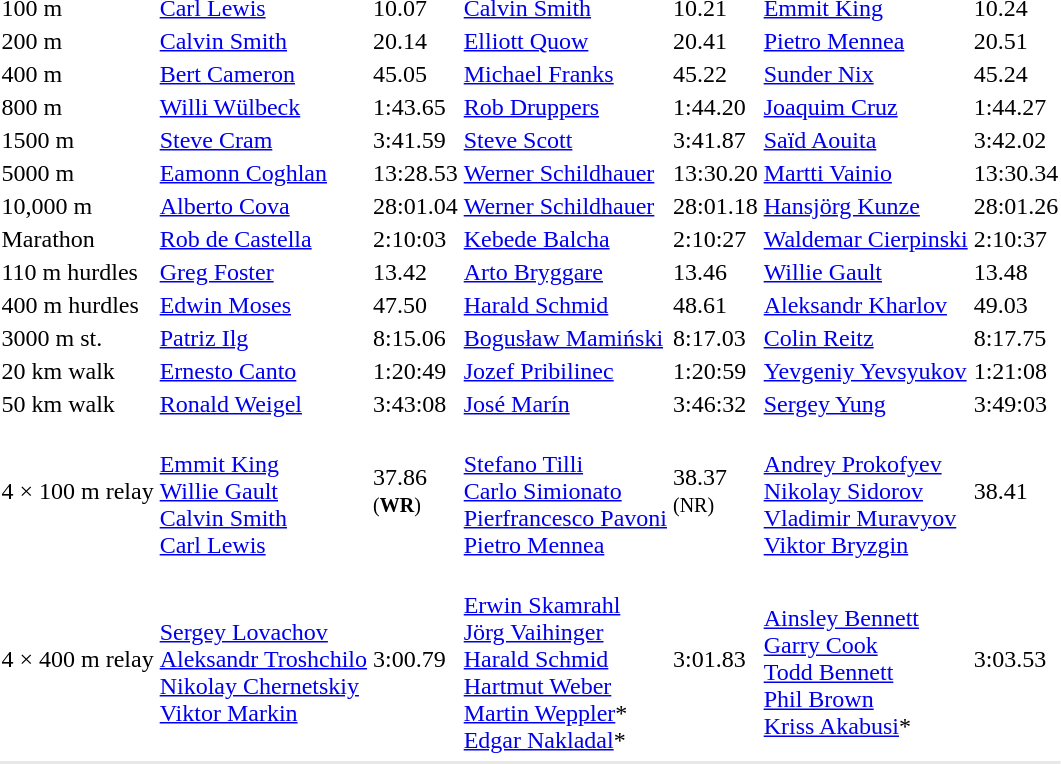<table>
<tr>
<td>100 m<br></td>
<td><a href='#'>Carl Lewis</a><br></td>
<td>10.07</td>
<td><a href='#'>Calvin Smith</a><br></td>
<td>10.21</td>
<td><a href='#'>Emmit King</a><br></td>
<td>10.24</td>
</tr>
<tr>
<td>200 m<br></td>
<td><a href='#'>Calvin Smith</a><br></td>
<td>20.14</td>
<td><a href='#'>Elliott Quow</a><br></td>
<td>20.41</td>
<td><a href='#'>Pietro Mennea</a><br></td>
<td>20.51</td>
</tr>
<tr>
<td>400 m<br></td>
<td><a href='#'>Bert Cameron</a><br></td>
<td>45.05</td>
<td><a href='#'>Michael Franks</a><br></td>
<td>45.22</td>
<td><a href='#'>Sunder Nix</a><br></td>
<td>45.24</td>
</tr>
<tr>
<td>800 m<br></td>
<td><a href='#'>Willi Wülbeck</a><br></td>
<td>1:43.65</td>
<td><a href='#'>Rob Druppers</a><br></td>
<td>1:44.20</td>
<td><a href='#'>Joaquim Cruz</a><br></td>
<td>1:44.27</td>
</tr>
<tr>
<td>1500 m<br></td>
<td><a href='#'>Steve Cram</a><br></td>
<td>3:41.59</td>
<td><a href='#'>Steve Scott</a><br></td>
<td>3:41.87</td>
<td><a href='#'>Saïd Aouita</a><br></td>
<td>3:42.02</td>
</tr>
<tr>
<td>5000 m<br></td>
<td><a href='#'>Eamonn Coghlan</a><br></td>
<td>13:28.53</td>
<td><a href='#'>Werner Schildhauer</a><br></td>
<td>13:30.20</td>
<td><a href='#'>Martti Vainio</a><br></td>
<td>13:30.34</td>
</tr>
<tr>
<td>10,000 m<br></td>
<td><a href='#'>Alberto Cova</a><br></td>
<td>28:01.04</td>
<td><a href='#'>Werner Schildhauer</a><br></td>
<td>28:01.18</td>
<td><a href='#'>Hansjörg Kunze</a><br></td>
<td>28:01.26</td>
</tr>
<tr>
<td>Marathon<br></td>
<td><a href='#'>Rob de Castella</a><br></td>
<td>2:10:03</td>
<td><a href='#'>Kebede Balcha</a><br></td>
<td>2:10:27</td>
<td><a href='#'>Waldemar Cierpinski</a><br></td>
<td>2:10:37</td>
</tr>
<tr>
<td>110 m hurdles<br></td>
<td><a href='#'>Greg Foster</a><br></td>
<td>13.42</td>
<td><a href='#'>Arto Bryggare</a><br></td>
<td>13.46</td>
<td><a href='#'>Willie Gault</a><br></td>
<td>13.48</td>
</tr>
<tr>
<td>400 m hurdles<br></td>
<td><a href='#'>Edwin Moses</a><br></td>
<td>47.50</td>
<td><a href='#'>Harald Schmid</a><br></td>
<td>48.61</td>
<td><a href='#'>Aleksandr Kharlov</a><br></td>
<td>49.03</td>
</tr>
<tr>
<td>3000 m st.<br></td>
<td><a href='#'>Patriz Ilg</a><br></td>
<td>8:15.06</td>
<td><a href='#'>Bogusław Mamiński</a><br></td>
<td>8:17.03</td>
<td><a href='#'>Colin Reitz</a><br></td>
<td>8:17.75</td>
</tr>
<tr>
<td>20 km walk <br></td>
<td><a href='#'>Ernesto Canto</a><br></td>
<td>1:20:49</td>
<td><a href='#'>Jozef Pribilinec</a><br></td>
<td>1:20:59</td>
<td><a href='#'>Yevgeniy Yevsyukov</a><br></td>
<td>1:21:08</td>
</tr>
<tr>
<td>50 km walk<br></td>
<td><a href='#'>Ronald Weigel</a><br></td>
<td>3:43:08</td>
<td><a href='#'>José Marín</a><br></td>
<td>3:46:32</td>
<td><a href='#'>Sergey Yung</a><br></td>
<td>3:49:03</td>
</tr>
<tr>
<td>4 × 100 m relay<br></td>
<td><br><a href='#'>Emmit King</a><br><a href='#'>Willie Gault</a><br><a href='#'>Calvin Smith</a><br><a href='#'>Carl Lewis</a></td>
<td>37.86<br><small>(<strong>WR</strong>)</small></td>
<td><br><a href='#'>Stefano Tilli</a><br><a href='#'>Carlo Simionato</a><br><a href='#'>Pierfrancesco Pavoni</a><br><a href='#'>Pietro Mennea</a></td>
<td>38.37<br><small>(NR)</small></td>
<td><br><a href='#'>Andrey Prokofyev</a><br><a href='#'>Nikolay Sidorov</a><br><a href='#'>Vladimir Muravyov</a><br><a href='#'>Viktor Bryzgin</a></td>
<td>38.41</td>
</tr>
<tr>
<td>4 × 400 m relay<br></td>
<td><br><a href='#'>Sergey Lovachov</a><br><a href='#'>Aleksandr Troshchilo</a><br><a href='#'>Nikolay Chernetskiy</a><br><a href='#'>Viktor Markin</a></td>
<td>3:00.79</td>
<td><br><a href='#'>Erwin Skamrahl</a><br><a href='#'>Jörg Vaihinger</a><br><a href='#'>Harald Schmid</a><br><a href='#'>Hartmut Weber</a> <br><a href='#'>Martin Weppler</a>*<br><a href='#'>Edgar Nakladal</a>*</td>
<td>3:01.83</td>
<td><br><a href='#'>Ainsley Bennett</a><br><a href='#'>Garry Cook</a><br><a href='#'>Todd Bennett</a><br><a href='#'>Phil Brown</a> <br><a href='#'>Kriss Akabusi</a>*</td>
<td>3:03.53</td>
</tr>
<tr>
</tr>
<tr bgcolor= e8e8e8>
<td colspan=7></td>
</tr>
</table>
